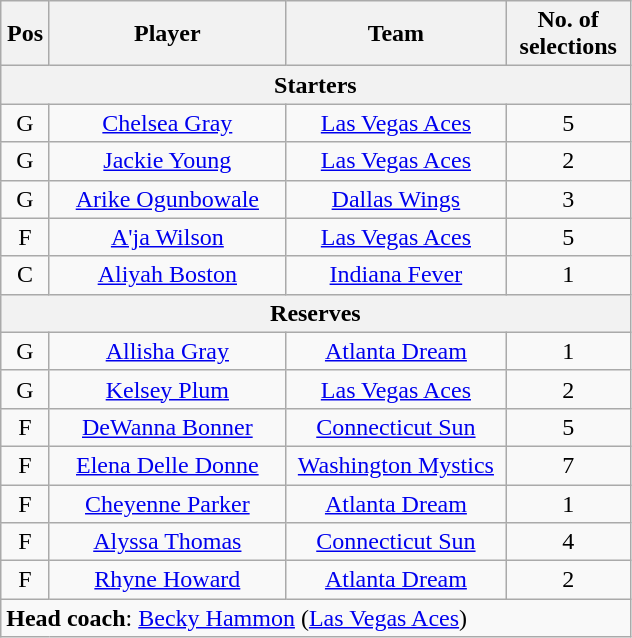<table class="wikitable" style="text-align:center">
<tr>
<th scope="col" width="25px">Pos</th>
<th scope="col" width="150px">Player</th>
<th scope="col" width="140px">Team</th>
<th scope="col" width="75px">No. of selections</th>
</tr>
<tr>
<th scope="col" colspan="5">Starters</th>
</tr>
<tr>
<td>G</td>
<td><a href='#'>Chelsea Gray</a></td>
<td><a href='#'>Las Vegas Aces</a></td>
<td>5</td>
</tr>
<tr>
<td>G</td>
<td><a href='#'>Jackie Young</a></td>
<td><a href='#'>Las Vegas Aces</a></td>
<td>2</td>
</tr>
<tr>
<td>G</td>
<td><a href='#'>Arike Ogunbowale</a></td>
<td><a href='#'>Dallas Wings</a></td>
<td>3</td>
</tr>
<tr>
<td>F</td>
<td><a href='#'>A'ja Wilson</a></td>
<td><a href='#'>Las Vegas Aces</a></td>
<td>5</td>
</tr>
<tr>
<td>C</td>
<td><a href='#'>Aliyah Boston</a></td>
<td><a href='#'>Indiana Fever</a></td>
<td>1</td>
</tr>
<tr>
<th scope="col" colspan="5">Reserves</th>
</tr>
<tr>
<td>G</td>
<td><a href='#'>Allisha Gray</a></td>
<td><a href='#'>Atlanta Dream</a></td>
<td>1</td>
</tr>
<tr>
<td>G</td>
<td><a href='#'>Kelsey Plum</a></td>
<td><a href='#'>Las Vegas Aces</a></td>
<td>2</td>
</tr>
<tr>
<td>F</td>
<td><a href='#'>DeWanna Bonner</a></td>
<td><a href='#'>Connecticut Sun</a></td>
<td>5</td>
</tr>
<tr>
<td>F</td>
<td><a href='#'>Elena Delle Donne</a></td>
<td><a href='#'>Washington Mystics</a></td>
<td>7</td>
</tr>
<tr>
<td>F</td>
<td><a href='#'>Cheyenne Parker</a></td>
<td><a href='#'>Atlanta Dream</a></td>
<td>1</td>
</tr>
<tr>
<td>F</td>
<td><a href='#'>Alyssa Thomas</a></td>
<td><a href='#'>Connecticut Sun</a></td>
<td>4</td>
</tr>
<tr>
<td>F</td>
<td><a href='#'>Rhyne Howard</a></td>
<td><a href='#'>Atlanta Dream</a></td>
<td>2</td>
</tr>
<tr>
<td style="text-align:left" colspan="5"><strong>Head coach</strong>: <a href='#'>Becky Hammon</a> (<a href='#'>Las Vegas Aces</a>)</td>
</tr>
</table>
